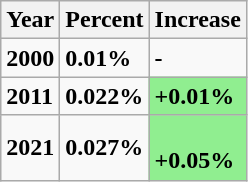<table class="wikitable">
<tr>
<th><strong>Year</strong></th>
<th><strong>Percent</strong></th>
<th><strong>Increase</strong></th>
</tr>
<tr>
<td><strong>2000</strong></td>
<td><strong>0.01%</strong></td>
<td style="background:"><strong>-</strong></td>
</tr>
<tr>
<td><strong>2011</strong></td>
<td><strong>0.022%</strong></td>
<td style="background: #90EE90"><strong>+0.01%</strong></td>
</tr>
<tr>
<td><strong>2021</strong></td>
<td><strong>0.027%</strong></td>
<td style="background: #90EE90"><br><strong>+0.05%</strong></td>
</tr>
</table>
